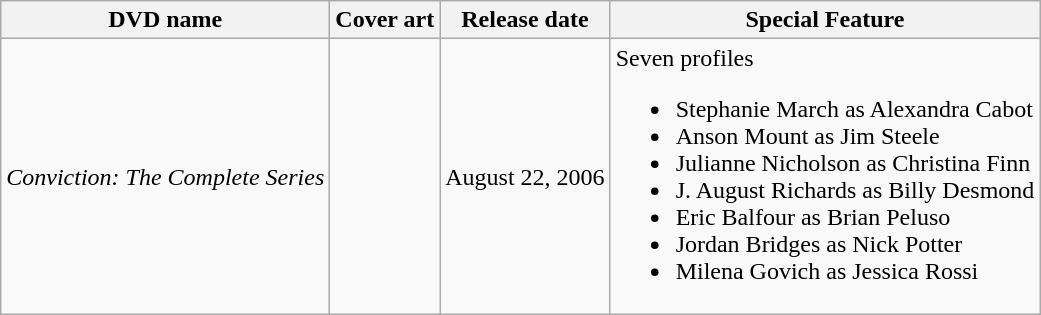<table class="wikitable">
<tr>
<th>DVD name</th>
<th>Cover art</th>
<th>Release date</th>
<th>Special Feature</th>
</tr>
<tr>
<td><em>Conviction: The Complete Series</em></td>
<td></td>
<td>August 22, 2006</td>
<td>Seven profiles<br><ul><li>Stephanie March as Alexandra Cabot</li><li>Anson Mount as Jim Steele</li><li>Julianne Nicholson as Christina Finn</li><li>J. August Richards as Billy Desmond</li><li>Eric Balfour as Brian Peluso</li><li>Jordan Bridges as Nick Potter</li><li>Milena Govich as Jessica Rossi</li></ul></td>
</tr>
</table>
